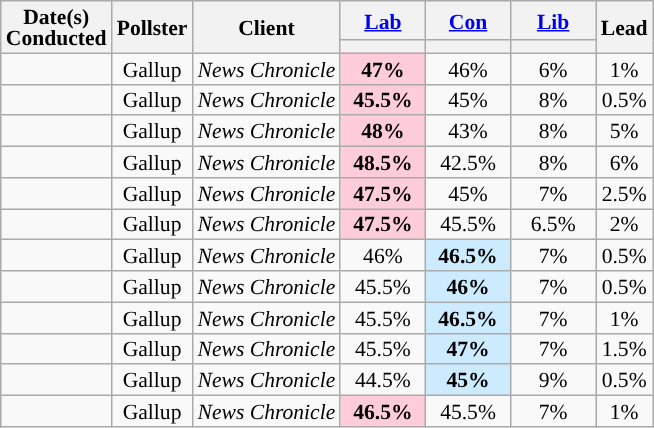<table class="wikitable sortable mw-datatable" style="text-align:center;font-size:90%;line-height:14px;">
<tr>
<th rowspan="2">Date(s)<br>Conducted</th>
<th rowspan="2">Pollster</th>
<th rowspan="2">Client</th>
<th class="unsortable" style="width:50px;"><a href='#'>Lab</a></th>
<th class="unsortable" style="width:50px;"><a href='#'>Con</a></th>
<th class="unsortable" style="width:50px;"><a href='#'>Lib</a></th>
<th rowspan="2">Lead</th>
</tr>
<tr>
<th style="background:"></th>
<th style="background:"></th>
<th style="background:"></th>
</tr>
<tr>
<td></td>
<td>Gallup</td>
<td><em>News Chronicle</em></td>
<td style="background:#FFCCDA;"><strong>47%</strong></td>
<td>46%</td>
<td>6%</td>
<td style="background:">1%</td>
</tr>
<tr>
<td></td>
<td>Gallup</td>
<td><em>News Chronicle</em></td>
<td style="background:#FFCCDA;"><strong>45.5%</strong></td>
<td>45%</td>
<td>8%</td>
<td style="background:">0.5%</td>
</tr>
<tr>
<td></td>
<td>Gallup</td>
<td><em>News Chronicle</em></td>
<td style="background:#FFCCDA;"><strong>48%</strong></td>
<td>43%</td>
<td>8%</td>
<td style="background:">5%</td>
</tr>
<tr>
<td></td>
<td>Gallup</td>
<td><em>News Chronicle</em></td>
<td style="background:#FFCCDA;"><strong>48.5%</strong></td>
<td>42.5%</td>
<td>8%</td>
<td style="background:">6%</td>
</tr>
<tr>
<td></td>
<td>Gallup</td>
<td><em>News Chronicle</em></td>
<td style="background:#FFCCDA;"><strong>47.5%</strong></td>
<td>45%</td>
<td>7%</td>
<td style="background:">2.5%</td>
</tr>
<tr>
<td></td>
<td>Gallup</td>
<td><em>News Chronicle</em></td>
<td style="background:#FFCCDA;"><strong>47.5%</strong></td>
<td>45.5%</td>
<td>6.5%</td>
<td style="background:">2%</td>
</tr>
<tr>
<td></td>
<td>Gallup</td>
<td><em>News Chronicle</em></td>
<td>46%</td>
<td style="background:#CCEBFF;"><strong>46.5%</strong></td>
<td>7%</td>
<td style="background:">0.5%</td>
</tr>
<tr>
<td></td>
<td>Gallup</td>
<td><em>News Chronicle</em></td>
<td>45.5%</td>
<td style="background:#CCEBFF;"><strong>46%</strong></td>
<td>7%</td>
<td style="background:">0.5%</td>
</tr>
<tr>
<td></td>
<td>Gallup</td>
<td><em>News Chronicle</em></td>
<td>45.5%</td>
<td style="background:#CCEBFF;"><strong>46.5%</strong></td>
<td>7%</td>
<td style="background:">1%</td>
</tr>
<tr>
<td></td>
<td>Gallup</td>
<td><em>News Chronicle</em></td>
<td>45.5%</td>
<td style="background:#CCEBFF;"><strong>47%</strong></td>
<td>7%</td>
<td style="background:">1.5%</td>
</tr>
<tr>
<td></td>
<td>Gallup</td>
<td><em>News Chronicle</em></td>
<td>44.5%</td>
<td style="background:#CCEBFF;"><strong>45%</strong></td>
<td>9%</td>
<td style="background:">0.5%</td>
</tr>
<tr>
<td></td>
<td>Gallup</td>
<td><em>News Chronicle</em></td>
<td style="background:#FFCCDA;"><strong>46.5%</strong></td>
<td>45.5%</td>
<td>7%</td>
<td style="background:">1%</td>
</tr>
</table>
